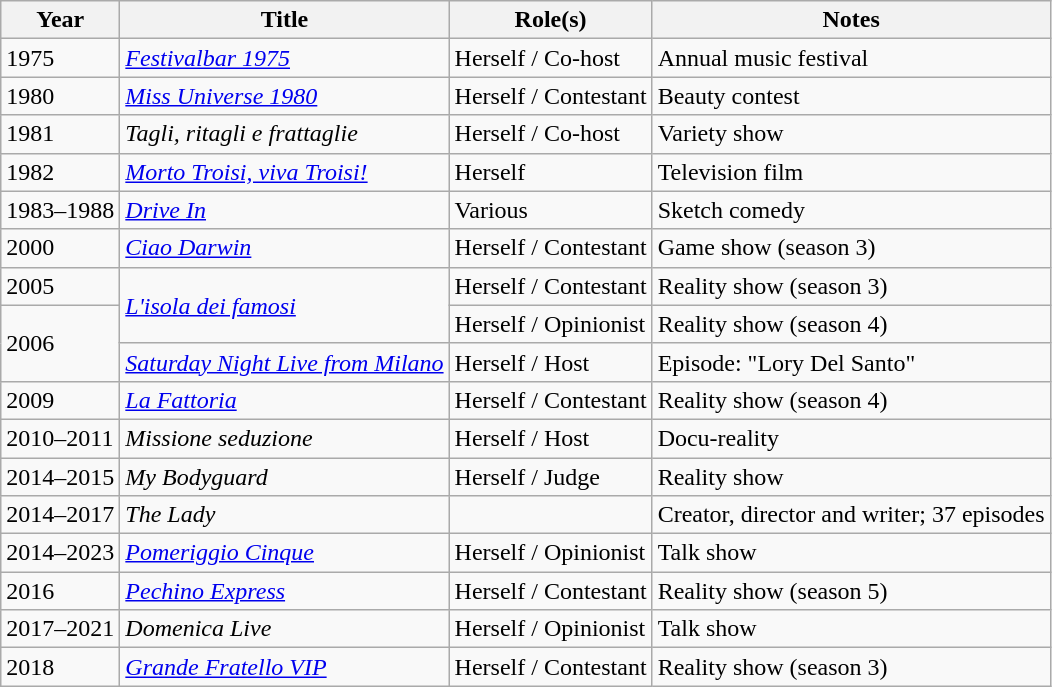<table class="wikitable plainrowheaders sortable">
<tr>
<th scope="col">Year</th>
<th scope="col">Title</th>
<th scope="col">Role(s)</th>
<th scope="col" class="unsortable">Notes</th>
</tr>
<tr>
<td>1975</td>
<td><em><a href='#'>Festivalbar 1975</a></em></td>
<td>Herself / Co-host</td>
<td>Annual music festival</td>
</tr>
<tr>
<td>1980</td>
<td><em><a href='#'>Miss Universe 1980</a></em></td>
<td>Herself / Contestant</td>
<td>Beauty contest</td>
</tr>
<tr>
<td>1981</td>
<td><em>Tagli, ritagli e frattaglie</em></td>
<td>Herself / Co-host</td>
<td>Variety show</td>
</tr>
<tr>
<td>1982</td>
<td><em><a href='#'>Morto Troisi, viva Troisi!</a></em></td>
<td>Herself</td>
<td>Television film</td>
</tr>
<tr>
<td>1983–1988</td>
<td><em><a href='#'>Drive In</a></em></td>
<td>Various</td>
<td>Sketch comedy</td>
</tr>
<tr>
<td>2000</td>
<td><em><a href='#'>Ciao Darwin</a></em></td>
<td>Herself / Contestant</td>
<td>Game show (season 3)</td>
</tr>
<tr>
<td>2005</td>
<td rowspan="2"><em><a href='#'>L'isola dei famosi</a></em></td>
<td>Herself / Contestant</td>
<td>Reality show (season 3)</td>
</tr>
<tr>
<td rowspan="2">2006</td>
<td>Herself / Opinionist</td>
<td>Reality show (season 4)</td>
</tr>
<tr>
<td><em><a href='#'>Saturday Night Live from Milano</a></em></td>
<td>Herself / Host</td>
<td>Episode: "Lory Del Santo"</td>
</tr>
<tr>
<td>2009</td>
<td><em><a href='#'>La Fattoria</a></em></td>
<td>Herself / Contestant</td>
<td>Reality show (season 4)</td>
</tr>
<tr>
<td>2010–2011</td>
<td><em>Missione seduzione</em></td>
<td>Herself / Host</td>
<td>Docu-reality</td>
</tr>
<tr>
<td>2014–2015</td>
<td><em>My Bodyguard</em></td>
<td>Herself / Judge</td>
<td>Reality show</td>
</tr>
<tr>
<td>2014–2017</td>
<td><em>The Lady</em></td>
<td></td>
<td>Creator, director and writer; 37 episodes</td>
</tr>
<tr>
<td>2014–2023</td>
<td><em><a href='#'>Pomeriggio Cinque</a></em></td>
<td>Herself / Opinionist</td>
<td>Talk show</td>
</tr>
<tr>
<td>2016</td>
<td><em><a href='#'>Pechino Express</a></em></td>
<td>Herself / Contestant</td>
<td>Reality show (season 5)</td>
</tr>
<tr>
<td>2017–2021</td>
<td><em>Domenica Live</em></td>
<td>Herself / Opinionist</td>
<td>Talk show</td>
</tr>
<tr>
<td>2018</td>
<td><em><a href='#'>Grande Fratello VIP</a></em></td>
<td>Herself / Contestant</td>
<td>Reality show (season 3)</td>
</tr>
</table>
